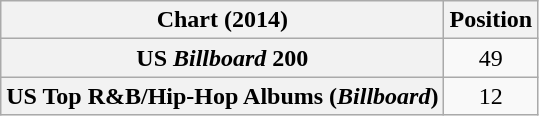<table class="wikitable sortable plainrowheaders" style="text-align:center">
<tr>
<th scope="col">Chart (2014)</th>
<th scope="col">Position</th>
</tr>
<tr>
<th scope="row">US <em>Billboard</em> 200</th>
<td>49</td>
</tr>
<tr>
<th scope="row">US Top R&B/Hip-Hop Albums (<em>Billboard</em>)</th>
<td>12</td>
</tr>
</table>
